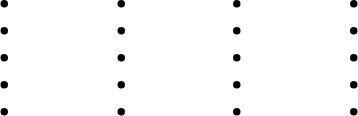<table>
<tr>
<td valign="top" width=20%><br><ul><li></li><li></li><li></li><li></li><li></li></ul></td>
<td valign="top" width=8%></td>
<td valign="top" width=20%><br><ul><li></li><li></li><li></li><li></li><li></li></ul></td>
<td valign="top" width=8%></td>
<td valign="top" width=20%><br><ul><li></li><li></li><li></li><li></li><li></li></ul></td>
<td valign="top" width=8%></td>
<td valign="top" width=20%><br><ul><li></li><li></li><li></li><li></li><li></li></ul></td>
</tr>
</table>
